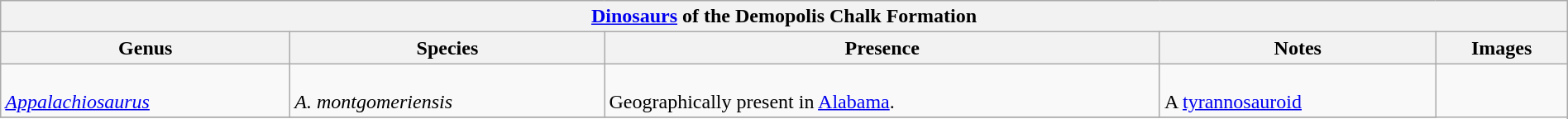<table class="wikitable" align="center" width="100%">
<tr>
<th colspan="5" align="center"><strong><a href='#'>Dinosaurs</a> of the Demopolis Chalk Formation</strong></th>
</tr>
<tr>
<th>Genus</th>
<th>Species</th>
<th>Presence</th>
<th>Notes</th>
<th>Images</th>
</tr>
<tr>
<td><br><em><a href='#'>Appalachiosaurus</a></em></td>
<td><br><em>A. montgomeriensis</em></td>
<td><br>Geographically present in <a href='#'>Alabama</a>.</td>
<td><br>A <a href='#'>tyrannosauroid</a></td>
<td rowspan="99"><br></td>
</tr>
<tr>
</tr>
</table>
